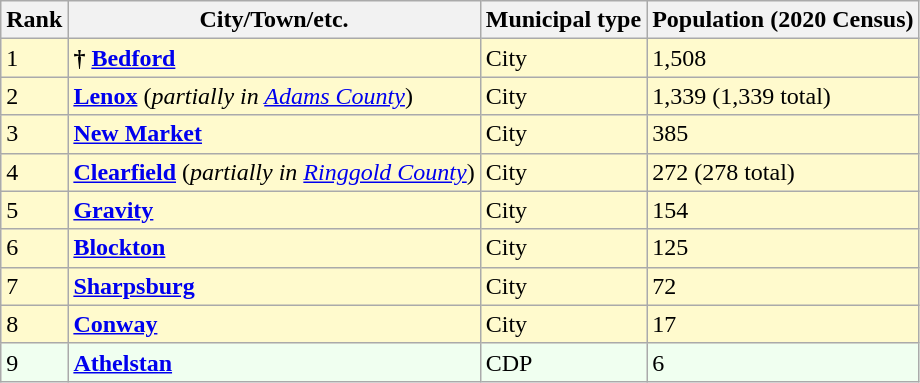<table class="wikitable sortable">
<tr>
<th>Rank</th>
<th>City/Town/etc.</th>
<th>Municipal type</th>
<th>Population (2020 Census)</th>
</tr>
<tr style=background-color:#FFFACD>
<td>1</td>
<td><strong>†</strong> <strong><a href='#'>Bedford</a></strong></td>
<td>City</td>
<td>1,508</td>
</tr>
<tr style=background-color:#FFFACD>
<td>2</td>
<td><strong><a href='#'>Lenox</a></strong> (<em>partially in <a href='#'>Adams County</a></em>)</td>
<td>City</td>
<td>1,339 (1,339 total)</td>
</tr>
<tr style=background-color:#FFFACD>
<td>3</td>
<td><strong><a href='#'>New Market</a></strong></td>
<td>City</td>
<td>385</td>
</tr>
<tr style=background-color:#FFFACD>
<td>4</td>
<td><strong><a href='#'>Clearfield</a></strong> (<em>partially in <a href='#'>Ringgold County</a></em>)</td>
<td>City</td>
<td>272 (278 total)</td>
</tr>
<tr style=background-color:#FFFACD>
<td>5</td>
<td><strong><a href='#'>Gravity</a></strong></td>
<td>City</td>
<td>154</td>
</tr>
<tr style=background-color:#FFFACD>
<td>6</td>
<td><strong><a href='#'>Blockton</a></strong></td>
<td>City</td>
<td>125</td>
</tr>
<tr style=background-color:#FFFACD>
<td>7</td>
<td><strong><a href='#'>Sharpsburg</a></strong></td>
<td>City</td>
<td>72</td>
</tr>
<tr style=background-color:#FFFACD>
<td>8</td>
<td><strong><a href='#'>Conway</a></strong></td>
<td>City</td>
<td>17</td>
</tr>
<tr style=background-color:#F0FFF0>
<td>9</td>
<td><strong><a href='#'>Athelstan</a></strong></td>
<td>CDP</td>
<td>6</td>
</tr>
</table>
